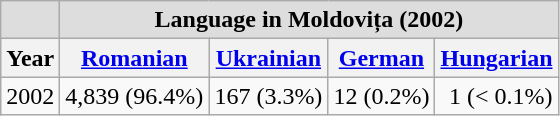<table class="wikitable">
<tr>
<th style="background:#ddd;"> </th>
<th colspan="7" style="background:#ddd;">Language in Moldovița (2002)</th>
</tr>
<tr style="background:#f0f0f0;">
<th>Year</th>
<th><a href='#'>Romanian</a></th>
<th><a href='#'>Ukrainian</a></th>
<th><a href='#'>German</a></th>
<th><a href='#'>Hungarian</a></th>
</tr>
<tr>
<td>2002</td>
<td align="right">4,839 (96.4%)</td>
<td align="right">167 (3.3%)</td>
<td align="right">12 (0.2%)</td>
<td align="right">1 (< 0.1%)</td>
</tr>
</table>
